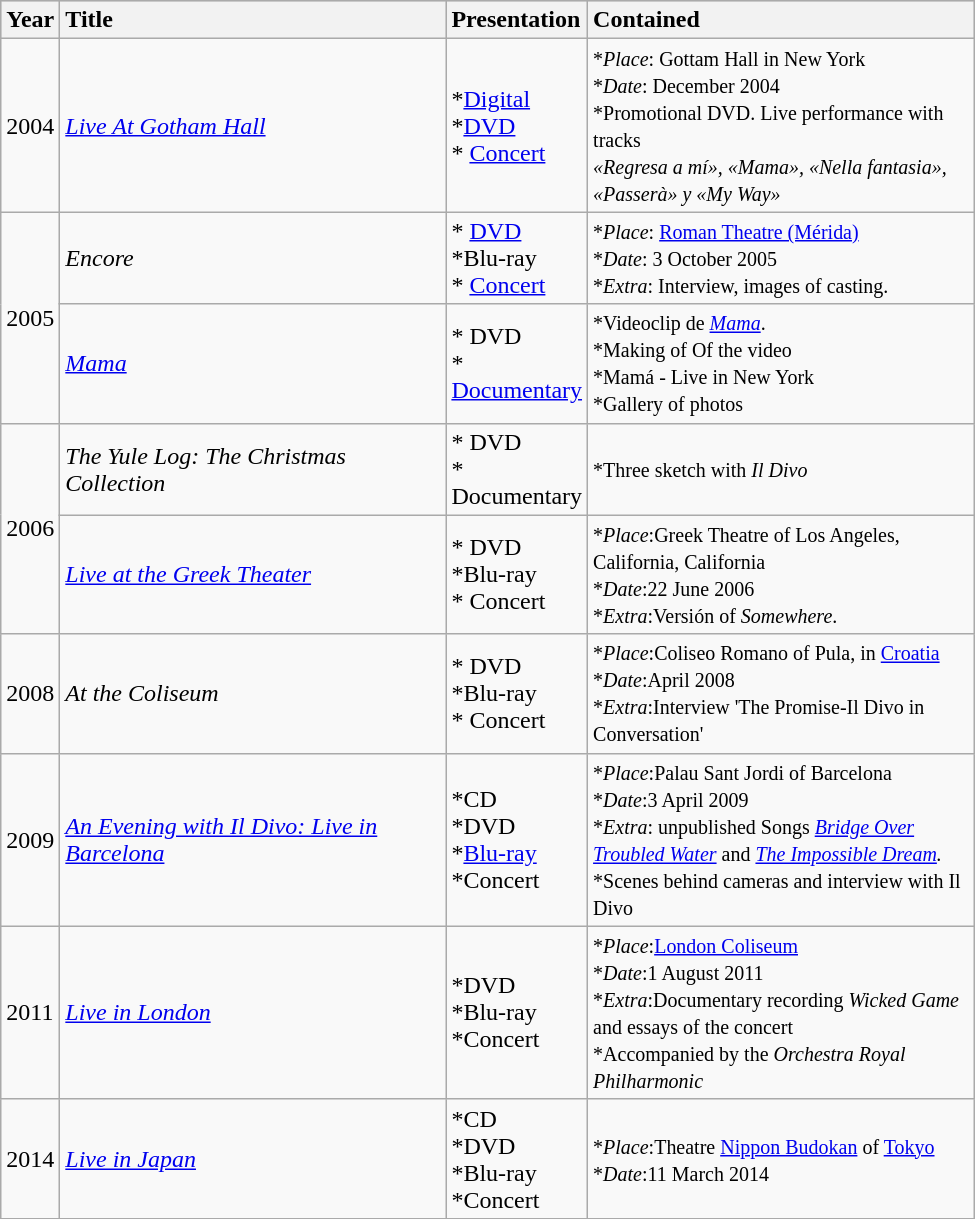<table class="wikitable" |width="100%">
<tr style="background:#cdcccc;">
<th style="vertical-align:top; text-align:left; width:30px;">Year</th>
<th style="vertical-align:top; text-align:left; width:250px;">Title</th>
<th style="vertical-align:top; text-align:left; width:80px;">Presentation</th>
<th style="vertical-align:top; text-align:left; width:250px;">Contained</th>
</tr>
<tr>
<td>2004</td>
<td><em><a href='#'>Live At Gotham Hall</a></em></td>
<td>*<a href='#'>Digital</a><br>*<a href='#'>DVD</a><br>* <a href='#'>Concert</a></td>
<td><small>*<em>Place</em>: Gottam Hall in New York<br>*<em>Date</em>: December 2004<br>*Promotional DVD. Live performance with tracks <br><em>«Regresa a mí», «Mama», «Nella fantasia», «Passerà» y «My Way»</em></small></td>
</tr>
<tr>
<td rowspan=2>2005</td>
<td><em>Encore</em></td>
<td>* <a href='#'>DVD</a><br>*Blu-ray<br>* <a href='#'>Concert</a></td>
<td><small>*<em>Place</em>: <a href='#'>Roman Theatre (Mérida)</a><br>*<em>Date</em>: 3 October 2005<br>*<em>Extra</em>: Interview, images of casting.</small></td>
</tr>
<tr>
<td><em><a href='#'>Mama</a></em></td>
<td>* DVD<br>* <a href='#'>Documentary</a></td>
<td><small>*Videoclip de <em><a href='#'>Mama</a></em>.<br>*Making of Of the video<br>*Mamá - Live in New York<br>*Gallery of photos</small></td>
</tr>
<tr>
<td rowspan=2>2006</td>
<td><em>The Yule Log: The Christmas Collection</em></td>
<td>* DVD<br>* Documentary</td>
<td><small>*Three sketch with <em>Il Divo</em></small></td>
</tr>
<tr>
<td><em><a href='#'>Live at the Greek Theater</a></em></td>
<td>* DVD<br>*Blu-ray<br>* Concert</td>
<td><small>*<em>Place</em>:Greek Theatre of Los Angeles, California, California <br>*<em>Date</em>:22 June 2006<br>*<em>Extra</em>:Versión of <em>Somewhere</em>. </small></td>
</tr>
<tr>
<td>2008</td>
<td><em>At the Coliseum</em></td>
<td>* DVD<br>*Blu-ray<br>* Concert</td>
<td><small>*<em>Place</em>:Coliseo Romano of Pula, in <a href='#'>Croatia</a> <br>*<em>Date</em>:April 2008 <br>*<em>Extra</em>:Interview 'The Promise-Il Divo in Conversation'</small></td>
</tr>
<tr>
<td>2009</td>
<td><em><a href='#'>An Evening with Il Divo: Live in Barcelona</a></em></td>
<td>*CD<br>*DVD<br>*<a href='#'>Blu-ray</a><br>*Concert</td>
<td><small>*<em>Place</em>:Palau Sant Jordi of Barcelona<br>*<em>Date</em>:3 April 2009 <br>*<em>Extra</em>: unpublished Songs <em><a href='#'>Bridge Over Troubled Water</a></em> and <em><a href='#'>The Impossible Dream</a>.</em><br>*Scenes behind cameras and interview with Il Divo  </small></td>
</tr>
<tr>
<td>2011</td>
<td><em><a href='#'>Live in London</a></em></td>
<td>*DVD<br>*Blu-ray<br>*Concert</td>
<td><small> *<em>Place</em>:<a href='#'>London Coliseum</a> <br>*<em>Date</em>:1 August 2011 <br>*<em>Extra</em>:Documentary recording <em>Wicked Game</em> and essays of the concert<br>*Accompanied by the <em>Orchestra Royal Philharmonic</em></small></td>
</tr>
<tr>
<td>2014</td>
<td><em><a href='#'>Live in Japan</a></em></td>
<td>*CD<br>*DVD<br>*Blu-ray<br>*Concert</td>
<td><small> *<em>Place</em>:Theatre <a href='#'>Nippon Budokan</a> of <a href='#'>Tokyo</a><br>*<em>Date</em>:11 March 2014</small></td>
</tr>
</table>
